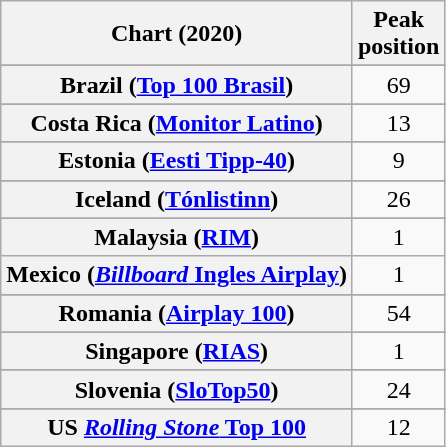<table class="wikitable sortable plainrowheaders" style="text-align:center">
<tr>
<th scope="col">Chart (2020)</th>
<th scope="col">Peak<br>position</th>
</tr>
<tr>
</tr>
<tr>
</tr>
<tr>
</tr>
<tr>
</tr>
<tr>
</tr>
<tr>
<th scope="row">Brazil (<a href='#'>Top 100 Brasil</a>)</th>
<td>69</td>
</tr>
<tr>
</tr>
<tr>
<th scope="row">Costa Rica (<a href='#'>Monitor Latino</a>)</th>
<td>13</td>
</tr>
<tr>
</tr>
<tr>
</tr>
<tr>
</tr>
<tr>
<th scope="row">Estonia (<a href='#'>Eesti Tipp-40</a>)</th>
<td>9</td>
</tr>
<tr>
</tr>
<tr>
</tr>
<tr>
</tr>
<tr>
</tr>
<tr>
</tr>
<tr>
<th scope="row">Iceland (<a href='#'>Tónlistinn</a>)</th>
<td>26</td>
</tr>
<tr>
</tr>
<tr>
</tr>
<tr>
</tr>
<tr>
<th scope="row">Malaysia (<a href='#'>RIM</a>)</th>
<td>1</td>
</tr>
<tr>
<th scope="row">Mexico (<a href='#'><em>Billboard</em> Ingles Airplay</a>)</th>
<td>1</td>
</tr>
<tr>
</tr>
<tr>
</tr>
<tr>
</tr>
<tr>
</tr>
<tr>
</tr>
<tr>
</tr>
<tr>
<th scope="row">Romania (<a href='#'>Airplay 100</a>)</th>
<td>54</td>
</tr>
<tr>
</tr>
<tr>
<th scope="row">Singapore (<a href='#'>RIAS</a>)</th>
<td>1</td>
</tr>
<tr>
</tr>
<tr>
<th scope="row">Slovenia (<a href='#'>SloTop50</a>)</th>
<td>24</td>
</tr>
<tr>
</tr>
<tr>
</tr>
<tr>
</tr>
<tr>
</tr>
<tr>
</tr>
<tr>
</tr>
<tr>
</tr>
<tr>
</tr>
<tr>
</tr>
<tr>
</tr>
<tr>
</tr>
<tr>
</tr>
<tr>
<th scope="row">US <a href='#'><em>Rolling Stone</em> Top 100</a></th>
<td>12</td>
</tr>
</table>
